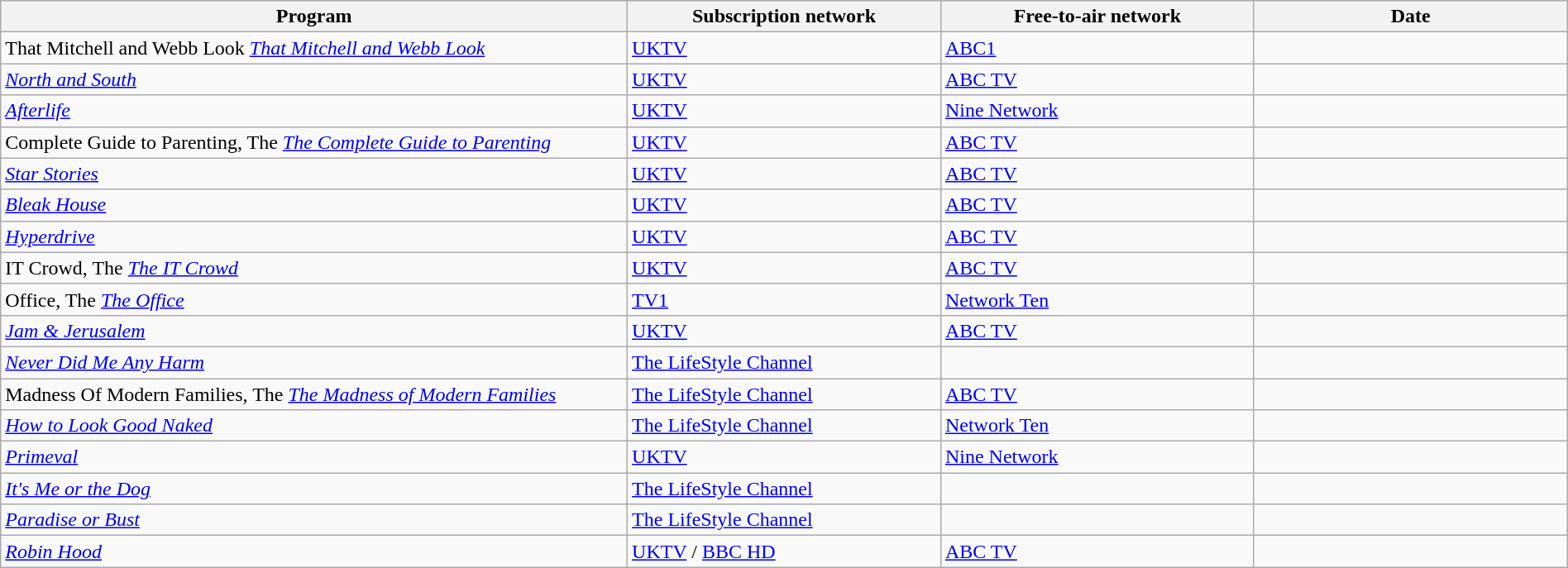<table class="wikitable sortable" width="100%">
<tr bgcolor="#efefef">
<th width=40%>Program</th>
<th width=20%>Subscription network</th>
<th width=20%>Free-to-air network</th>
<th width=20%>Date</th>
</tr>
<tr>
<td><span>That Mitchell and Webb Look</span>  <em><a href='#'>That Mitchell and Webb Look</a></em></td>
<td><a href='#'>UKTV</a></td>
<td><a href='#'>ABC1</a></td>
<td></td>
</tr>
<tr>
<td> <em><a href='#'>North and South</a></em></td>
<td><a href='#'>UKTV</a></td>
<td><a href='#'>ABC TV</a></td>
<td></td>
</tr>
<tr>
<td> <em><a href='#'>Afterlife</a></em></td>
<td><a href='#'>UKTV</a></td>
<td><a href='#'>Nine Network</a></td>
<td></td>
</tr>
<tr>
<td><span>Complete Guide to Parenting, The</span> <em><a href='#'>The Complete Guide to Parenting</a></em></td>
<td><a href='#'>UKTV</a></td>
<td><a href='#'>ABC TV</a></td>
<td></td>
</tr>
<tr>
<td> <em><a href='#'>Star Stories</a></em></td>
<td><a href='#'>UKTV</a></td>
<td><a href='#'>ABC TV</a></td>
<td></td>
</tr>
<tr>
<td><em> <a href='#'>Bleak House</a></em></td>
<td><a href='#'>UKTV</a></td>
<td><a href='#'>ABC TV</a></td>
<td></td>
</tr>
<tr>
<td> <em><a href='#'>Hyperdrive</a></em></td>
<td><a href='#'>UKTV</a></td>
<td><a href='#'>ABC TV</a></td>
<td></td>
</tr>
<tr>
<td><span>IT Crowd, The</span> <em><a href='#'>The IT Crowd</a></em></td>
<td><a href='#'>UKTV</a></td>
<td><a href='#'>ABC TV</a></td>
<td></td>
</tr>
<tr>
<td><span>Office, The</span>  <em><a href='#'>The Office</a></em></td>
<td><a href='#'>TV1</a></td>
<td><a href='#'>Network Ten</a></td>
<td></td>
</tr>
<tr>
<td> <em><a href='#'>Jam & Jerusalem</a></em></td>
<td><a href='#'>UKTV</a></td>
<td><a href='#'>ABC TV</a></td>
<td></td>
</tr>
<tr>
<td> <em><a href='#'>Never Did Me Any Harm</a></em></td>
<td><a href='#'>The LifeStyle Channel</a></td>
<td></td>
<td></td>
</tr>
<tr>
<td><span>Madness Of Modern Families, The</span> <em><a href='#'>The Madness of Modern Families</a></em></td>
<td><a href='#'>The LifeStyle Channel</a></td>
<td><a href='#'>ABC TV</a></td>
<td></td>
</tr>
<tr>
<td> <em><a href='#'>How to Look Good Naked</a></em></td>
<td><a href='#'>The LifeStyle Channel</a></td>
<td><a href='#'>Network Ten</a></td>
<td></td>
</tr>
<tr>
<td> <em><a href='#'>Primeval</a></em></td>
<td><a href='#'>UKTV</a></td>
<td><a href='#'>Nine Network</a></td>
<td></td>
</tr>
<tr>
<td> <em><a href='#'>It's Me or the Dog</a></em></td>
<td><a href='#'>The LifeStyle Channel</a></td>
<td></td>
<td></td>
</tr>
<tr>
<td> <em><a href='#'>Paradise or Bust</a></em></td>
<td><a href='#'>The LifeStyle Channel</a></td>
<td></td>
<td></td>
</tr>
<tr>
<td> <em><a href='#'>Robin Hood</a></em></td>
<td><a href='#'>UKTV</a> / <a href='#'>BBC HD</a></td>
<td><a href='#'>ABC TV</a></td>
<td><br></td>
</tr>
</table>
